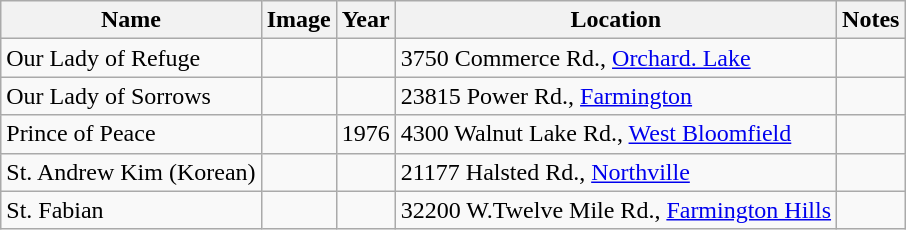<table class="wikitable sortable">
<tr>
<th>Name</th>
<th class="unsortable">Image</th>
<th>Year</th>
<th class="unsortable">Location</th>
<th class="unsortable">Notes</th>
</tr>
<tr>
<td>Our Lady of Refuge</td>
<td></td>
<td></td>
<td>3750 Commerce Rd., <a href='#'>Orchard. Lake</a></td>
<td></td>
</tr>
<tr>
<td>Our Lady of Sorrows</td>
<td></td>
<td></td>
<td>23815 Power Rd., <a href='#'>Farmington</a></td>
<td></td>
</tr>
<tr>
<td>Prince of Peace</td>
<td></td>
<td>1976</td>
<td>4300 Walnut Lake Rd., <a href='#'>West Bloomfield</a></td>
<td></td>
</tr>
<tr>
<td>St. Andrew Kim (Korean)</td>
<td></td>
<td></td>
<td>21177 Halsted Rd., <a href='#'>Northville</a></td>
<td></td>
</tr>
<tr>
<td>St. Fabian</td>
<td></td>
<td></td>
<td>32200 W.Twelve Mile Rd., <a href='#'>Farmington Hills</a></td>
<td></td>
</tr>
</table>
